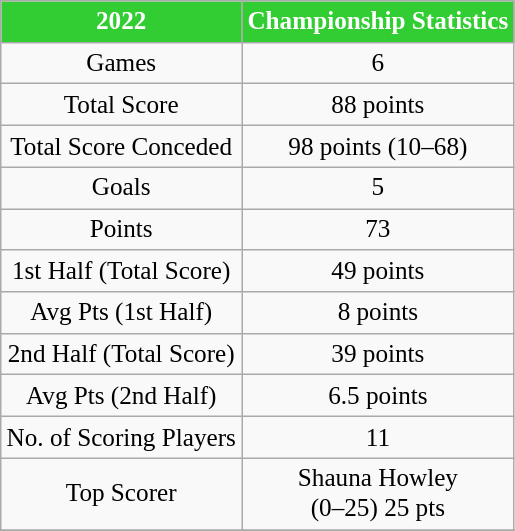<table class="wikitable" border="2" style="text-align:center; float:center; font-size:105%">
<tr>
<th style=background:#32CD32;color:white;>2022</th>
<th style=background:#32CD32;color:white;>Championship Statistics</th>
</tr>
<tr>
<td>Games</td>
<td>6</td>
</tr>
<tr>
<td>Total Score</td>
<td>88 points</td>
</tr>
<tr>
<td>Total Score Conceded</td>
<td>98 points (10–68)</td>
</tr>
<tr>
<td>Goals</td>
<td>5</td>
</tr>
<tr>
<td>Points</td>
<td>73</td>
</tr>
<tr>
<td>1st Half (Total Score)</td>
<td>49 points</td>
</tr>
<tr>
<td>Avg Pts (1st Half)</td>
<td>8 points</td>
</tr>
<tr>
<td>2nd Half (Total Score)</td>
<td>39 points</td>
</tr>
<tr>
<td>Avg Pts (2nd Half)</td>
<td>6.5 points</td>
</tr>
<tr>
<td>No. of Scoring Players</td>
<td>11</td>
</tr>
<tr>
<td>Top Scorer</td>
<td>Shauna Howley<br>(0–25) 25 pts</td>
</tr>
<tr>
</tr>
</table>
